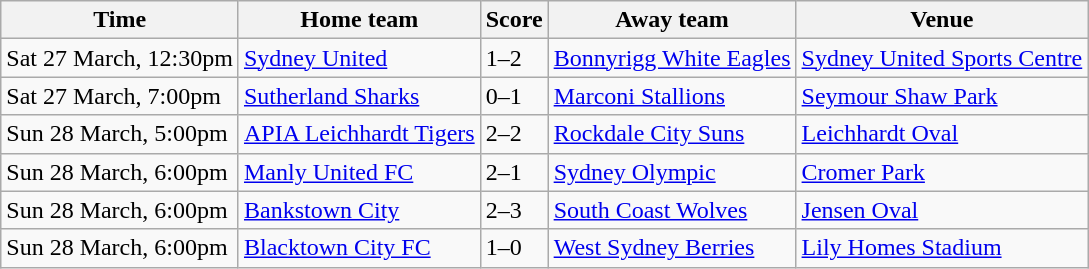<table class="wikitable">
<tr>
<th>Time</th>
<th>Home team</th>
<th>Score</th>
<th>Away team</th>
<th>Venue</th>
</tr>
<tr>
<td>Sat 27 March, 12:30pm</td>
<td><a href='#'>Sydney United</a></td>
<td>1–2</td>
<td><a href='#'>Bonnyrigg White Eagles</a></td>
<td><a href='#'>Sydney United Sports Centre</a></td>
</tr>
<tr>
<td>Sat 27 March, 7:00pm</td>
<td><a href='#'>Sutherland Sharks</a></td>
<td>0–1</td>
<td><a href='#'>Marconi Stallions</a></td>
<td><a href='#'>Seymour Shaw Park</a></td>
</tr>
<tr>
<td>Sun 28 March, 5:00pm</td>
<td><a href='#'>APIA Leichhardt Tigers</a></td>
<td>2–2</td>
<td><a href='#'>Rockdale City Suns</a></td>
<td><a href='#'>Leichhardt Oval</a></td>
</tr>
<tr>
<td>Sun 28 March, 6:00pm</td>
<td><a href='#'>Manly United FC</a></td>
<td>2–1</td>
<td><a href='#'>Sydney Olympic</a></td>
<td><a href='#'>Cromer Park</a></td>
</tr>
<tr>
<td>Sun 28 March, 6:00pm</td>
<td><a href='#'>Bankstown City</a></td>
<td>2–3</td>
<td><a href='#'>South Coast Wolves</a></td>
<td><a href='#'>Jensen Oval</a></td>
</tr>
<tr>
<td>Sun 28 March, 6:00pm</td>
<td><a href='#'>Blacktown City FC</a></td>
<td>1–0</td>
<td><a href='#'>West Sydney Berries</a></td>
<td><a href='#'>Lily Homes Stadium</a></td>
</tr>
</table>
